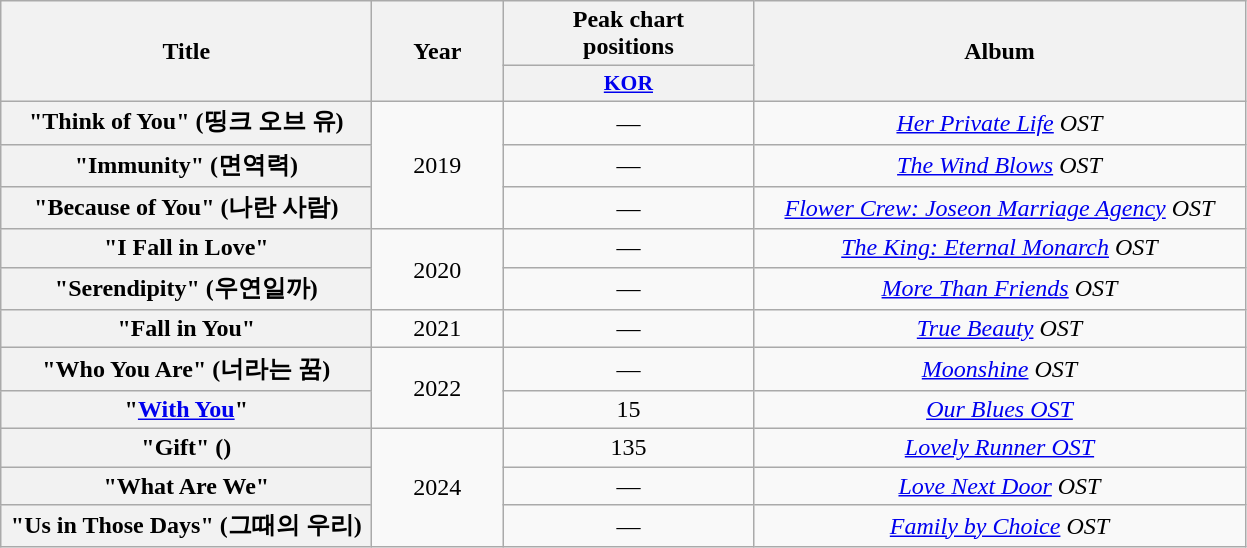<table class="wikitable plainrowheaders" style="text-align:center;">
<tr>
<th rowspan="2" style="width:15em;">Title</th>
<th rowspan="2" style="width:5em;">Year</th>
<th colspan="1" style="width:10em;">Peak chart<br>positions</th>
<th rowspan="2" style="width:20em;">Album</th>
</tr>
<tr>
<th style="font-size:90%;width:4em;"><a href='#'>KOR</a><br></th>
</tr>
<tr>
<th scope="row">"Think of You" (띵크 오브 유)</th>
<td rowspan="3">2019</td>
<td>—</td>
<td scope="row"><em><a href='#'>Her Private Life</a> OST</em></td>
</tr>
<tr>
<th scope="row">"Immunity" (면역력)</th>
<td>—</td>
<td scope="row"><em><a href='#'>The Wind Blows</a> OST</em></td>
</tr>
<tr>
<th scope="row">"Because of You" (나란 사람)</th>
<td>—</td>
<td scope="row"><em><a href='#'>Flower Crew: Joseon Marriage Agency</a> OST</em></td>
</tr>
<tr>
<th scope="row">"I Fall in Love"</th>
<td rowspan="2">2020</td>
<td>—</td>
<td><em><a href='#'>The King: Eternal Monarch</a> OST</em></td>
</tr>
<tr>
<th scope="row">"Serendipity" (우연일까)</th>
<td>—</td>
<td><em><a href='#'>More Than Friends</a> OST</em></td>
</tr>
<tr>
<th scope="row">"Fall in You"</th>
<td>2021</td>
<td>—</td>
<td><em><a href='#'>True Beauty</a> OST</em></td>
</tr>
<tr>
<th scope="row">"Who You Are" (너라는 꿈)</th>
<td rowspan="2">2022</td>
<td>—</td>
<td><em><a href='#'>Moonshine</a> OST</em></td>
</tr>
<tr>
<th scope="row">"<a href='#'>With You</a>" </th>
<td>15</td>
<td><em><a href='#'>Our Blues OST</a></em></td>
</tr>
<tr>
<th scope="row">"Gift" ()</th>
<td rowspan="3">2024</td>
<td>135</td>
<td><em><a href='#'>Lovely Runner OST</a></em></td>
</tr>
<tr>
<th scope="row">"What Are We"</th>
<td>—</td>
<td><em><a href='#'>Love Next Door</a> OST</em></td>
</tr>
<tr>
<th scope="row">"Us in Those Days" (그때의 우리)</th>
<td>—</td>
<td><em><a href='#'>Family by Choice</a> OST</em></td>
</tr>
</table>
